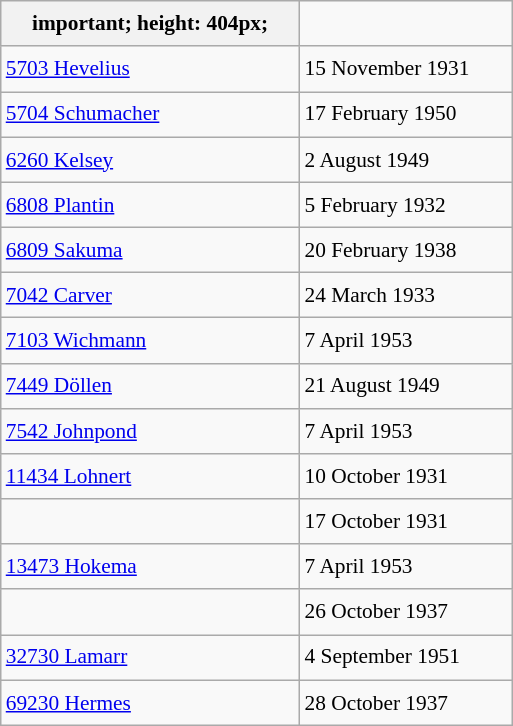<table class="wikitable" style="font-size: 89%; float: left; width: 24em; margin-right: 1em; line-height: 1.65em">
<tr>
<th>important; height: 404px;</th>
</tr>
<tr>
<td><a href='#'>5703 Hevelius</a></td>
<td>15 November 1931</td>
</tr>
<tr>
<td><a href='#'>5704 Schumacher</a></td>
<td>17 February 1950</td>
</tr>
<tr>
<td><a href='#'>6260 Kelsey</a></td>
<td>2 August 1949</td>
</tr>
<tr>
<td><a href='#'>6808 Plantin</a></td>
<td>5 February 1932</td>
</tr>
<tr>
<td><a href='#'>6809 Sakuma</a></td>
<td>20 February 1938</td>
</tr>
<tr>
<td><a href='#'>7042 Carver</a></td>
<td>24 March 1933</td>
</tr>
<tr>
<td><a href='#'>7103 Wichmann</a></td>
<td>7 April 1953</td>
</tr>
<tr>
<td><a href='#'>7449 Döllen</a></td>
<td>21 August 1949</td>
</tr>
<tr>
<td><a href='#'>7542 Johnpond</a></td>
<td>7 April 1953</td>
</tr>
<tr>
<td><a href='#'>11434 Lohnert</a></td>
<td>10 October 1931</td>
</tr>
<tr>
<td></td>
<td>17 October 1931</td>
</tr>
<tr>
<td><a href='#'>13473 Hokema</a></td>
<td>7 April 1953</td>
</tr>
<tr>
<td></td>
<td>26 October 1937</td>
</tr>
<tr>
<td><a href='#'>32730 Lamarr</a></td>
<td>4 September 1951</td>
</tr>
<tr>
<td><a href='#'>69230 Hermes</a></td>
<td>28 October 1937</td>
</tr>
</table>
